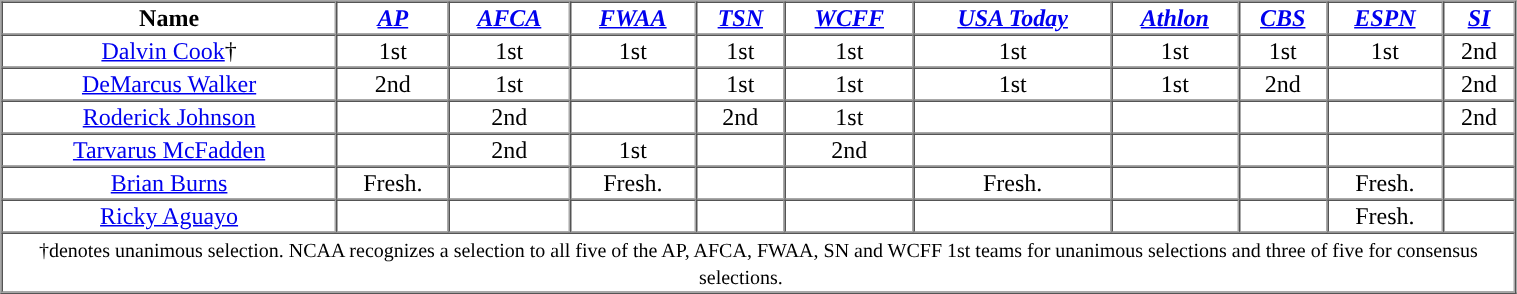<table cellpadding="1" border="1" cellspacing="0" width="80%">
<tr>
<th>Name</th>
<th><a href='#'><span><em>AP</em></span></a></th>
<th><a href='#'><span><em>AFCA</em></span></a></th>
<th><a href='#'><span><em>FWAA</em></span></a></th>
<th><a href='#'><span><em>TSN</em></span></a></th>
<th><a href='#'><span><em>WCFF</em></span></a></th>
<th><a href='#'><span><em>USA Today</em></span></a></th>
<th><a href='#'><span><em>Athlon</em></span></a></th>
<th><a href='#'><span><em>CBS</em></span></a></th>
<th><a href='#'><span><em>ESPN</em></span></a></th>
<th><a href='#'><span><em>SI</em></span></a></th>
</tr>
<tr align="center">
<td><a href='#'>Dalvin Cook</a>†</td>
<td>1st</td>
<td>1st</td>
<td>1st</td>
<td>1st</td>
<td>1st</td>
<td>1st</td>
<td>1st</td>
<td>1st</td>
<td>1st</td>
<td>2nd</td>
</tr>
<tr align="center">
<td><a href='#'>DeMarcus Walker</a></td>
<td>2nd</td>
<td>1st</td>
<td></td>
<td>1st</td>
<td>1st</td>
<td>1st</td>
<td>1st</td>
<td>2nd</td>
<td></td>
<td>2nd</td>
</tr>
<tr align="center">
<td><a href='#'>Roderick Johnson</a></td>
<td></td>
<td>2nd</td>
<td></td>
<td>2nd</td>
<td>1st</td>
<td></td>
<td></td>
<td></td>
<td></td>
<td>2nd</td>
</tr>
<tr align="center">
<td><a href='#'>Tarvarus McFadden</a></td>
<td></td>
<td>2nd</td>
<td>1st</td>
<td></td>
<td>2nd</td>
<td></td>
<td></td>
<td></td>
<td></td>
<td></td>
</tr>
<tr align="center">
<td><a href='#'>Brian Burns</a></td>
<td>Fresh.</td>
<td></td>
<td>Fresh.</td>
<td></td>
<td></td>
<td>Fresh.</td>
<td></td>
<td></td>
<td>Fresh.</td>
<td></td>
</tr>
<tr align="center">
<td><a href='#'>Ricky Aguayo</a></td>
<td></td>
<td></td>
<td></td>
<td></td>
<td></td>
<td></td>
<td></td>
<td></td>
<td>Fresh.</td>
<td></td>
</tr>
<tr align="center">
<td colspan=16><small>†denotes unanimous selection. NCAA recognizes a selection to all five of the AP, AFCA, FWAA, SN and WCFF 1st teams for unanimous selections and three of five for consensus selections.       </small></td>
</tr>
</table>
